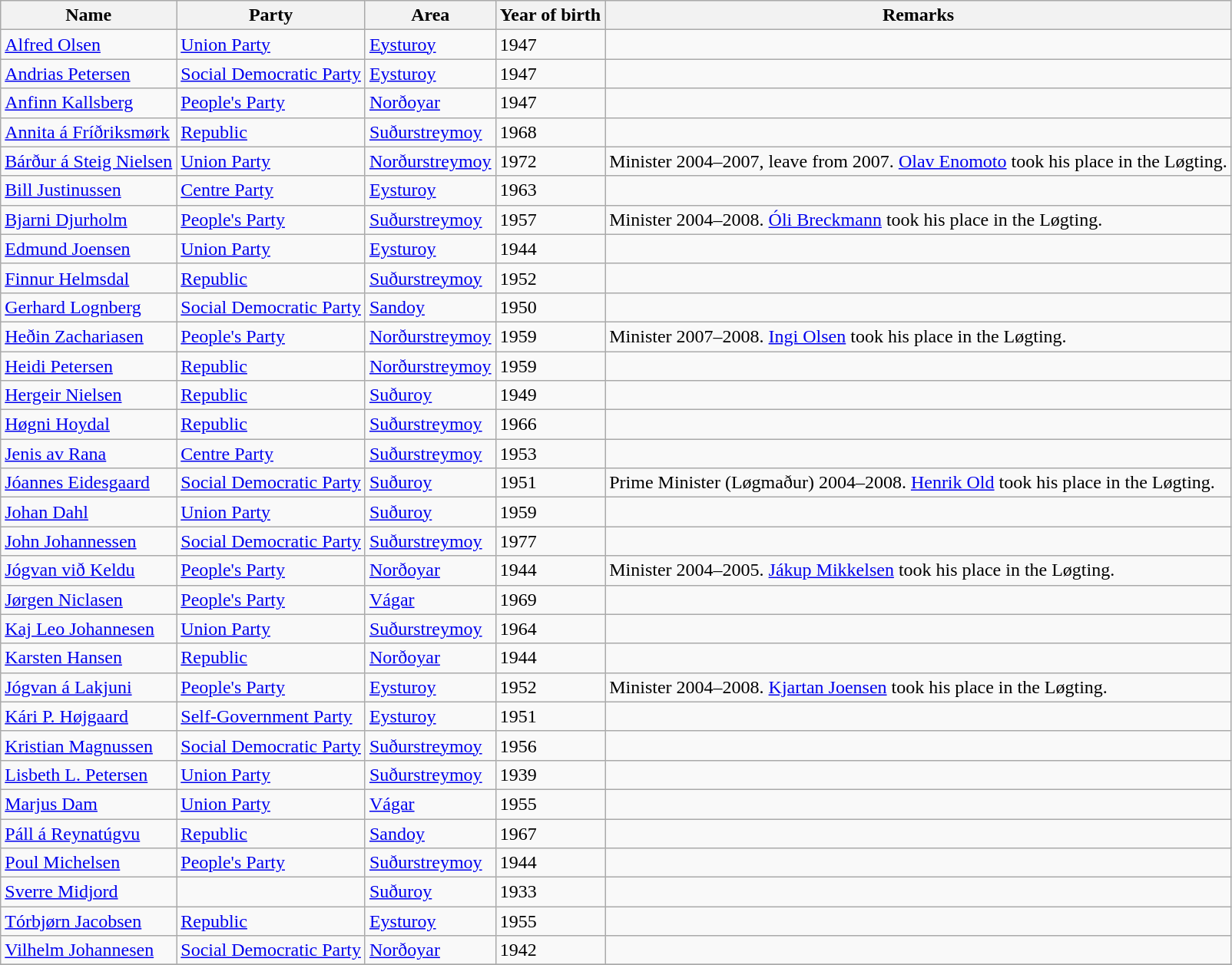<table class="wikitable sortable">
<tr>
<th>Name</th>
<th>Party</th>
<th>Area</th>
<th>Year of birth</th>
<th class="unsortable">Remarks</th>
</tr>
<tr>
<td><a href='#'>Alfred Olsen</a></td>
<td><a href='#'>Union Party</a></td>
<td><a href='#'>Eysturoy</a></td>
<td>1947</td>
<td></td>
</tr>
<tr>
<td><a href='#'>Andrias Petersen</a></td>
<td><a href='#'>Social Democratic Party</a></td>
<td><a href='#'>Eysturoy</a></td>
<td>1947</td>
<td></td>
</tr>
<tr>
<td><a href='#'>Anfinn Kallsberg</a></td>
<td><a href='#'>People's Party</a></td>
<td><a href='#'>Norðoyar</a></td>
<td>1947</td>
<td></td>
</tr>
<tr>
<td><a href='#'>Annita á Fríðriksmørk</a></td>
<td><a href='#'>Republic</a></td>
<td><a href='#'>Suðurstreymoy</a></td>
<td>1968</td>
<td></td>
</tr>
<tr>
<td><a href='#'>Bárður á Steig Nielsen</a></td>
<td><a href='#'>Union Party</a></td>
<td><a href='#'>Norðurstreymoy</a></td>
<td>1972</td>
<td>Minister 2004–2007, leave from 2007. <a href='#'>Olav Enomoto</a> took his place in the Løgting.</td>
</tr>
<tr>
<td><a href='#'>Bill Justinussen</a></td>
<td><a href='#'>Centre Party</a></td>
<td><a href='#'>Eysturoy</a></td>
<td>1963</td>
<td></td>
</tr>
<tr>
<td><a href='#'>Bjarni Djurholm</a></td>
<td><a href='#'>People's Party</a></td>
<td><a href='#'>Suðurstreymoy</a></td>
<td>1957</td>
<td>Minister 2004–2008. <a href='#'>Óli Breckmann</a> took his place in the Løgting.</td>
</tr>
<tr>
<td><a href='#'>Edmund Joensen</a></td>
<td><a href='#'>Union Party</a></td>
<td><a href='#'>Eysturoy</a></td>
<td>1944</td>
<td></td>
</tr>
<tr>
<td><a href='#'>Finnur Helmsdal</a></td>
<td><a href='#'>Republic</a></td>
<td><a href='#'>Suðurstreymoy</a></td>
<td>1952</td>
<td></td>
</tr>
<tr>
<td><a href='#'>Gerhard Lognberg</a></td>
<td><a href='#'>Social Democratic Party</a></td>
<td><a href='#'>Sandoy</a></td>
<td>1950</td>
<td></td>
</tr>
<tr>
<td><a href='#'>Heðin Zachariasen</a></td>
<td><a href='#'>People's Party</a></td>
<td><a href='#'>Norðurstreymoy</a></td>
<td>1959</td>
<td>Minister 2007–2008. <a href='#'>Ingi Olsen</a> took his place in the Løgting.</td>
</tr>
<tr>
<td><a href='#'>Heidi Petersen</a></td>
<td><a href='#'>Republic</a></td>
<td><a href='#'>Norðurstreymoy</a></td>
<td>1959</td>
<td></td>
</tr>
<tr>
<td><a href='#'>Hergeir Nielsen</a></td>
<td><a href='#'>Republic</a></td>
<td><a href='#'>Suðuroy</a></td>
<td>1949</td>
<td></td>
</tr>
<tr>
<td><a href='#'>Høgni Hoydal</a></td>
<td><a href='#'>Republic</a></td>
<td><a href='#'>Suðurstreymoy</a></td>
<td>1966</td>
<td></td>
</tr>
<tr>
<td><a href='#'>Jenis av Rana</a></td>
<td><a href='#'>Centre Party</a></td>
<td><a href='#'>Suðurstreymoy</a></td>
<td>1953</td>
<td></td>
</tr>
<tr>
<td><a href='#'>Jóannes Eidesgaard</a></td>
<td><a href='#'>Social Democratic Party</a></td>
<td><a href='#'>Suðuroy</a></td>
<td>1951</td>
<td>Prime Minister (Løgmaður) 2004–2008. <a href='#'>Henrik Old</a> took his place in the Løgting.</td>
</tr>
<tr>
<td><a href='#'>Johan Dahl</a></td>
<td><a href='#'>Union Party</a></td>
<td><a href='#'>Suðuroy</a></td>
<td>1959</td>
<td></td>
</tr>
<tr>
<td><a href='#'>John Johannessen</a></td>
<td><a href='#'>Social Democratic Party</a></td>
<td><a href='#'>Suðurstreymoy</a></td>
<td>1977</td>
<td></td>
</tr>
<tr>
<td><a href='#'>Jógvan við Keldu</a></td>
<td><a href='#'>People's Party</a></td>
<td><a href='#'>Norðoyar</a></td>
<td>1944</td>
<td>Minister 2004–2005. <a href='#'>Jákup Mikkelsen</a> took his place in the Løgting.</td>
</tr>
<tr>
<td><a href='#'>Jørgen Niclasen</a></td>
<td><a href='#'>People's Party</a></td>
<td><a href='#'>Vágar</a></td>
<td>1969</td>
<td></td>
</tr>
<tr>
<td><a href='#'>Kaj Leo Johannesen</a></td>
<td><a href='#'>Union Party</a></td>
<td><a href='#'>Suðurstreymoy</a></td>
<td>1964</td>
<td></td>
</tr>
<tr>
<td><a href='#'>Karsten Hansen</a></td>
<td><a href='#'>Republic</a></td>
<td><a href='#'>Norðoyar</a></td>
<td>1944</td>
<td></td>
</tr>
<tr>
<td><a href='#'>Jógvan á Lakjuni</a></td>
<td><a href='#'>People's Party</a></td>
<td><a href='#'>Eysturoy</a></td>
<td>1952</td>
<td>Minister 2004–2008. <a href='#'>Kjartan Joensen</a> took his place in the Løgting.</td>
</tr>
<tr>
<td><a href='#'>Kári P. Højgaard</a></td>
<td><a href='#'>Self-Government Party</a></td>
<td><a href='#'>Eysturoy</a></td>
<td>1951</td>
<td></td>
</tr>
<tr>
<td><a href='#'>Kristian Magnussen</a></td>
<td><a href='#'>Social Democratic Party</a></td>
<td><a href='#'>Suðurstreymoy</a></td>
<td>1956</td>
<td></td>
</tr>
<tr>
<td><a href='#'>Lisbeth L. Petersen</a></td>
<td><a href='#'>Union Party</a></td>
<td><a href='#'>Suðurstreymoy</a></td>
<td>1939</td>
<td></td>
</tr>
<tr>
<td><a href='#'>Marjus Dam</a></td>
<td><a href='#'>Union Party</a></td>
<td><a href='#'>Vágar</a></td>
<td>1955</td>
<td></td>
</tr>
<tr>
<td><a href='#'>Páll á Reynatúgvu</a></td>
<td><a href='#'>Republic</a></td>
<td><a href='#'>Sandoy</a></td>
<td>1967</td>
<td></td>
</tr>
<tr>
<td><a href='#'>Poul Michelsen</a></td>
<td><a href='#'>People's Party</a></td>
<td><a href='#'>Suðurstreymoy</a></td>
<td>1944</td>
<td></td>
</tr>
<tr>
<td><a href='#'>Sverre Midjord</a></td>
<td></td>
<td><a href='#'>Suðuroy</a></td>
<td>1933</td>
<td></td>
</tr>
<tr>
<td><a href='#'>Tórbjørn Jacobsen</a></td>
<td><a href='#'>Republic</a></td>
<td><a href='#'>Eysturoy</a></td>
<td>1955</td>
<td></td>
</tr>
<tr>
<td><a href='#'>Vilhelm Johannesen</a></td>
<td><a href='#'>Social Democratic Party</a></td>
<td><a href='#'>Norðoyar</a></td>
<td>1942</td>
<td></td>
</tr>
<tr>
</tr>
</table>
